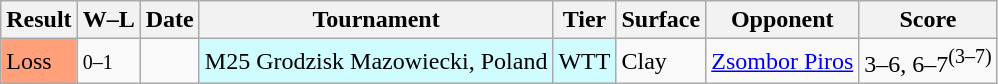<table class="wikitable">
<tr>
<th>Result</th>
<th class="unsortable">W–L</th>
<th>Date</th>
<th>Tournament</th>
<th>Tier</th>
<th>Surface</th>
<th>Opponent</th>
<th class="unsortable">Score</th>
</tr>
<tr>
<td bgcolor=FFA07A>Loss</td>
<td><small>0–1</small></td>
<td></td>
<td style="background:#cffcff;">M25 Grodzisk Mazowiecki, Poland</td>
<td style="background:#cffcff;">WTT</td>
<td>Clay</td>
<td> <a href='#'>Zsombor Piros</a></td>
<td>3–6, 6–7<sup>(3–7)</sup></td>
</tr>
</table>
